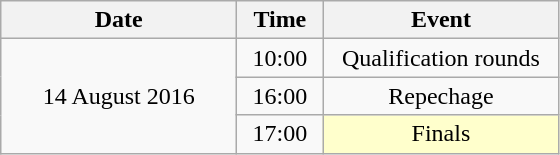<table class = "wikitable" style="text-align:center;">
<tr>
<th width=150>Date</th>
<th width=50>Time</th>
<th width=150>Event</th>
</tr>
<tr>
<td rowspan=3>14 August 2016</td>
<td>10:00</td>
<td>Qualification rounds</td>
</tr>
<tr>
<td>16:00</td>
<td>Repechage</td>
</tr>
<tr>
<td>17:00</td>
<td bgcolor=ffffcc>Finals</td>
</tr>
</table>
